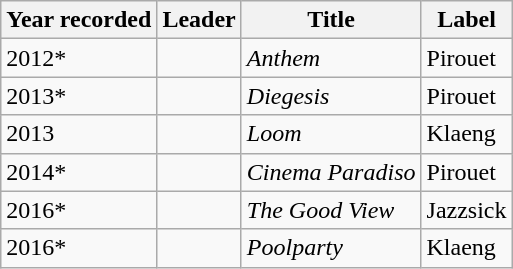<table class="wikitable sortable">
<tr>
<th>Year recorded</th>
<th>Leader</th>
<th>Title</th>
<th>Label</th>
</tr>
<tr>
<td>2012*</td>
<td></td>
<td><em>Anthem</em></td>
<td>Pirouet</td>
</tr>
<tr>
<td>2013*</td>
<td></td>
<td><em>Diegesis</em></td>
<td>Pirouet</td>
</tr>
<tr>
<td>2013</td>
<td></td>
<td><em>Loom</em></td>
<td>Klaeng</td>
</tr>
<tr>
<td>2014*</td>
<td></td>
<td><em>Cinema Paradiso</em></td>
<td>Pirouet</td>
</tr>
<tr>
<td>2016*</td>
<td></td>
<td><em>The Good View</em></td>
<td>Jazzsick</td>
</tr>
<tr>
<td>2016*</td>
<td></td>
<td><em>Poolparty</em></td>
<td>Klaeng</td>
</tr>
</table>
